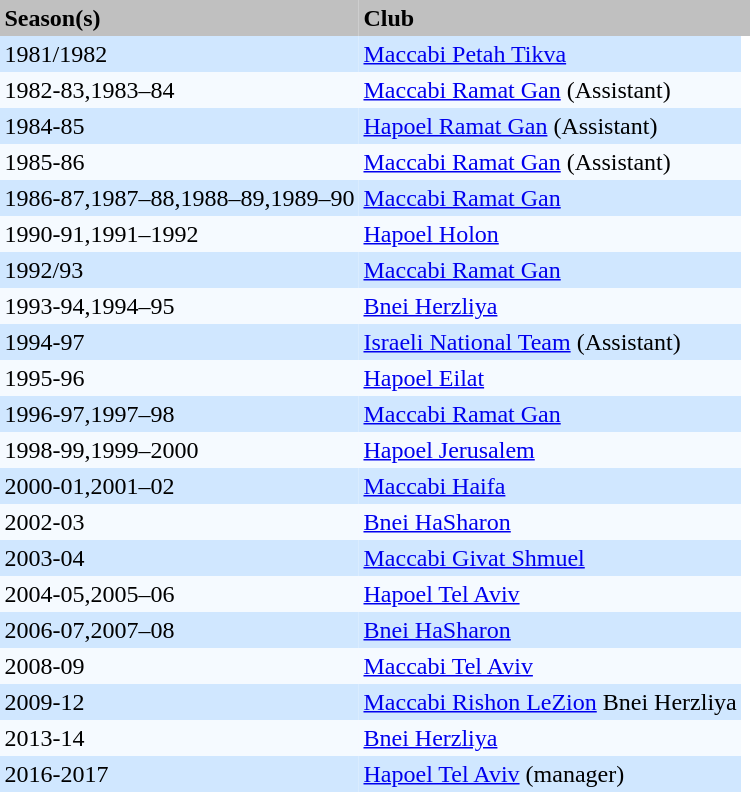<table cellpadding=3 cellspacing=0 border=0 style="border-collapse:collapse"|>
<tr align=left>
<th bgcolor=silver>Season(s)</th>
<th bgcolor=silver>Club</th>
<th bgcolor=silver></th>
</tr>
<tr align=left bgcolor=#D0E7FF>
<td>1981/1982</td>
<td><a href='#'>Maccabi Petah Tikva</a></td>
</tr>
<tr align=left bgcolor=#F5FAFF>
<td>1982-83,1983–84</td>
<td><a href='#'>Maccabi Ramat Gan</a> (Assistant)</td>
</tr>
<tr align=left bgcolor=#D0E7FF>
<td>1984-85</td>
<td><a href='#'>Hapoel Ramat Gan</a> (Assistant)</td>
</tr>
<tr align=left bgcolor=#F5FAFF>
<td>1985-86</td>
<td><a href='#'>Maccabi Ramat Gan</a> (Assistant)</td>
</tr>
<tr align=left bgcolor=#D0E7FF>
<td>1986-87,1987–88,1988–89,1989–90</td>
<td><a href='#'>Maccabi Ramat Gan</a></td>
</tr>
<tr align=left bgcolor=#F5FAFF>
<td>1990-91,1991–1992</td>
<td><a href='#'>Hapoel Holon</a></td>
</tr>
<tr align=left bgcolor=#D0E7FF>
<td>1992/93</td>
<td><a href='#'>Maccabi Ramat Gan</a></td>
</tr>
<tr align=left bgcolor=#F5FAFF>
<td>1993-94,1994–95</td>
<td><a href='#'>Bnei Herzliya</a></td>
</tr>
<tr align=left bgcolor=#D0E7FF>
<td>1994-97</td>
<td><a href='#'>Israeli National Team</a> (Assistant)</td>
</tr>
<tr align=left bgcolor=#F5FAFF>
<td>1995-96</td>
<td><a href='#'>Hapoel Eilat</a></td>
</tr>
<tr align=left bgcolor=#D0E7FF>
<td>1996-97,1997–98</td>
<td><a href='#'>Maccabi Ramat Gan</a></td>
</tr>
<tr align=left bgcolor=#F5FAFF>
<td>1998-99,1999–2000</td>
<td><a href='#'>Hapoel Jerusalem</a></td>
</tr>
<tr align=left bgcolor=#D0E7FF>
<td>2000-01,2001–02</td>
<td><a href='#'>Maccabi Haifa</a></td>
</tr>
<tr align=left bgcolor=#F5FAFF>
<td>2002-03</td>
<td><a href='#'>Bnei HaSharon</a></td>
</tr>
<tr align=left bgcolor=#D0E7FF>
<td>2003-04</td>
<td><a href='#'>Maccabi Givat Shmuel</a></td>
</tr>
<tr align=left bgcolor=#F5FAFF>
<td>2004-05,2005–06</td>
<td><a href='#'>Hapoel Tel Aviv</a></td>
</tr>
<tr align=left bgcolor=#D0E7FF>
<td>2006-07,2007–08</td>
<td><a href='#'>Bnei HaSharon</a></td>
</tr>
<tr align=left bgcolor=#F5FAFF>
<td>2008-09</td>
<td><a href='#'>Maccabi Tel Aviv</a></td>
</tr>
<tr align=left bgcolor=#D0E7FF>
<td>2009-12</td>
<td><a href='#'>Maccabi Rishon LeZion</a> Bnei Herzliya</td>
</tr>
<tr align=left bgcolor=#F5FAFF>
<td>2013-14</td>
<td><a href='#'>Bnei Herzliya</a></td>
</tr>
<tr align=left bgcolor=#D0E7FF>
<td>2016-2017</td>
<td><a href='#'>Hapoel Tel Aviv</a> (manager)</td>
</tr>
</table>
